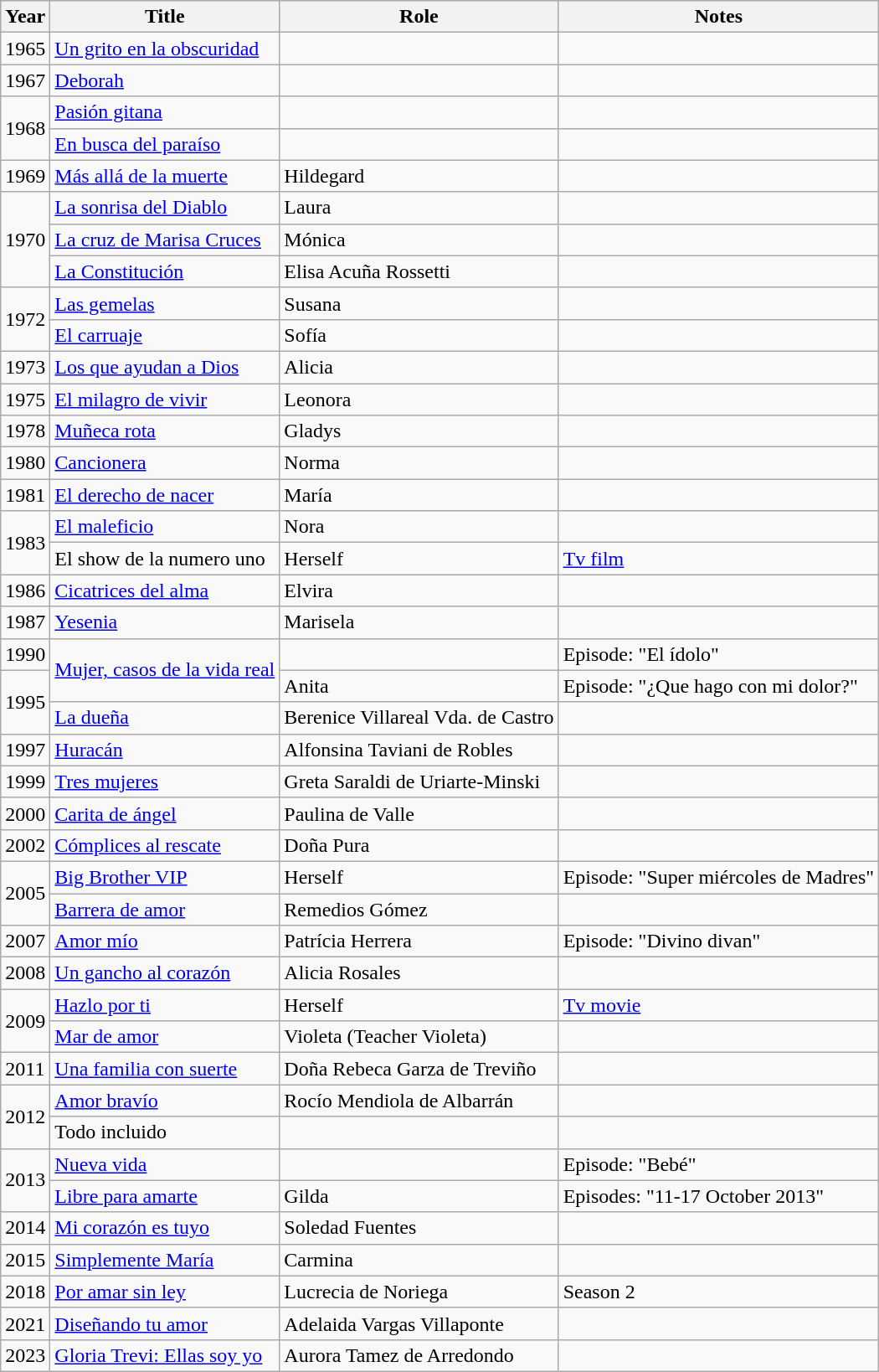<table class="wikitable">
<tr bgcolor="#CCCCCC">
<th>Year</th>
<th>Title</th>
<th>Role</th>
<th>Notes</th>
</tr>
<tr>
<td>1965</td>
<td><a href='#'>Un grito en la obscuridad</a></td>
<td></td>
<td></td>
</tr>
<tr>
<td>1967</td>
<td><a href='#'>Deborah</a></td>
<td></td>
<td></td>
</tr>
<tr>
<td rowspan=2>1968</td>
<td><a href='#'>Pasión gitana</a></td>
<td></td>
<td></td>
</tr>
<tr>
<td><a href='#'>En busca del paraíso</a></td>
<td></td>
<td></td>
</tr>
<tr>
<td>1969</td>
<td><a href='#'>Más allá de la muerte</a></td>
<td>Hildegard</td>
<td></td>
</tr>
<tr>
<td rowspan=3>1970</td>
<td><a href='#'>La sonrisa del Diablo</a></td>
<td>Laura</td>
<td></td>
</tr>
<tr>
<td><a href='#'>La cruz de Marisa Cruces</a></td>
<td>Mónica</td>
<td></td>
</tr>
<tr>
<td><a href='#'>La Constitución</a></td>
<td>Elisa Acuña Rossetti</td>
<td></td>
</tr>
<tr>
<td rowspan=2>1972</td>
<td><a href='#'>Las gemelas</a></td>
<td>Susana</td>
<td></td>
</tr>
<tr>
<td><a href='#'>El carruaje</a></td>
<td>Sofía</td>
<td></td>
</tr>
<tr>
<td>1973</td>
<td><a href='#'>Los que ayudan a Dios</a></td>
<td>Alicia</td>
<td></td>
</tr>
<tr>
<td>1975</td>
<td><a href='#'>El milagro de vivir</a></td>
<td>Leonora</td>
<td></td>
</tr>
<tr>
<td>1978</td>
<td><a href='#'>Muñeca rota</a></td>
<td>Gladys</td>
<td></td>
</tr>
<tr>
<td>1980</td>
<td><a href='#'>Cancionera</a></td>
<td>Norma</td>
<td></td>
</tr>
<tr>
<td>1981</td>
<td><a href='#'>El derecho de nacer</a></td>
<td>María</td>
<td></td>
</tr>
<tr>
<td rowspan=2>1983</td>
<td><a href='#'>El maleficio</a></td>
<td>Nora</td>
<td></td>
</tr>
<tr>
<td>El show de la numero uno</td>
<td>Herself</td>
<td><a href='#'>Tv film</a></td>
</tr>
<tr>
<td>1986</td>
<td><a href='#'>Cicatrices del alma</a></td>
<td>Elvira</td>
<td></td>
</tr>
<tr>
<td>1987</td>
<td><a href='#'>Yesenia</a></td>
<td>Marisela</td>
<td></td>
</tr>
<tr>
<td>1990</td>
<td rowspan=2><a href='#'>Mujer, casos de la vida real</a></td>
<td></td>
<td>Episode: "El ídolo"</td>
</tr>
<tr>
<td rowspan=2>1995</td>
<td>Anita</td>
<td>Episode: "¿Que hago con mi dolor?"</td>
</tr>
<tr>
<td><a href='#'>La dueña</a></td>
<td>Berenice Villareal Vda. de Castro</td>
<td></td>
</tr>
<tr>
<td>1997</td>
<td><a href='#'>Huracán</a></td>
<td>Alfonsina Taviani de Robles</td>
<td></td>
</tr>
<tr>
<td>1999</td>
<td><a href='#'>Tres mujeres</a></td>
<td>Greta Saraldi de Uriarte-Minski</td>
<td></td>
</tr>
<tr>
<td>2000</td>
<td><a href='#'>Carita de ángel</a></td>
<td>Paulina de Valle</td>
<td></td>
</tr>
<tr>
<td>2002</td>
<td><a href='#'>Cómplices al rescate</a></td>
<td>Doña Pura</td>
<td></td>
</tr>
<tr>
<td rowspan=2>2005</td>
<td><a href='#'>Big Brother VIP</a></td>
<td>Herself</td>
<td>Episode: "Super miércoles de Madres"</td>
</tr>
<tr>
<td><a href='#'>Barrera&nbsp;de&nbsp;amor</a></td>
<td>Remedios Gómez</td>
<td></td>
</tr>
<tr>
<td>2007</td>
<td><a href='#'>Amor mío</a></td>
<td>Patrícia Herrera</td>
<td>Episode: "Divino divan"</td>
</tr>
<tr>
<td>2008</td>
<td><a href='#'>Un gancho al corazón</a></td>
<td>Alicia Rosales</td>
<td></td>
</tr>
<tr>
<td rowspan=2>2009</td>
<td><a href='#'>Hazlo por ti</a></td>
<td>Herself</td>
<td><a href='#'>Tv movie</a></td>
</tr>
<tr>
<td><a href='#'>Mar de amor</a></td>
<td>Violeta (Teacher Violeta)</td>
<td></td>
</tr>
<tr>
<td>2011</td>
<td><a href='#'>Una familia con suerte</a></td>
<td>Doña Rebeca Garza de Treviño</td>
<td></td>
</tr>
<tr>
<td rowspan=2>2012</td>
<td><a href='#'>Amor bravío</a></td>
<td>Rocío Mendiola de Albarrán</td>
<td></td>
</tr>
<tr>
<td>Todo incluido</td>
<td></td>
<td></td>
</tr>
<tr>
<td rowspan=2>2013</td>
<td><a href='#'>Nueva vida</a></td>
<td></td>
<td>Episode: "Bebé"</td>
</tr>
<tr>
<td><a href='#'>Libre para amarte</a></td>
<td>Gilda</td>
<td>Episodes: "11-17 October 2013"</td>
</tr>
<tr>
<td>2014</td>
<td><a href='#'>Mi corazón es tuyo</a></td>
<td>Soledad Fuentes</td>
<td></td>
</tr>
<tr>
<td>2015</td>
<td><a href='#'>Simplemente María</a></td>
<td>Carmina</td>
<td></td>
</tr>
<tr>
<td>2018</td>
<td><a href='#'>Por amar sin ley</a></td>
<td>Lucrecia de Noriega</td>
<td>Season 2</td>
</tr>
<tr>
<td>2021</td>
<td><a href='#'>Diseñando tu amor</a></td>
<td>Adelaida Vargas Villaponte</td>
<td></td>
</tr>
<tr>
<td>2023</td>
<td><a href='#'>Gloria Trevi: Ellas soy yo</a></td>
<td>Aurora Tamez de Arredondo</td>
<td></td>
</tr>
</table>
